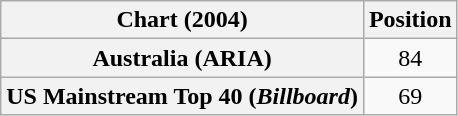<table class="wikitable sortable plainrowheaders" style="text-align:center">
<tr>
<th>Chart (2004)</th>
<th>Position</th>
</tr>
<tr>
<th scope="row">Australia (ARIA)</th>
<td>84</td>
</tr>
<tr>
<th scope="row">US Mainstream Top 40 (<em>Billboard</em>)</th>
<td>69</td>
</tr>
</table>
